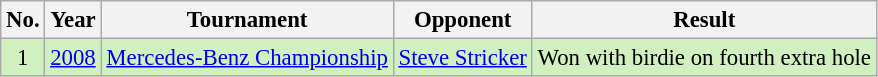<table class="wikitable" style="font-size:95%;">
<tr>
<th>No.</th>
<th>Year</th>
<th>Tournament</th>
<th>Opponent</th>
<th>Result</th>
</tr>
<tr style="background:#D0F0C0;">
<td align=center>1</td>
<td><a href='#'>2008</a></td>
<td><a href='#'>Mercedes-Benz Championship</a></td>
<td> <a href='#'>Steve Stricker</a></td>
<td>Won with birdie on fourth extra hole</td>
</tr>
</table>
